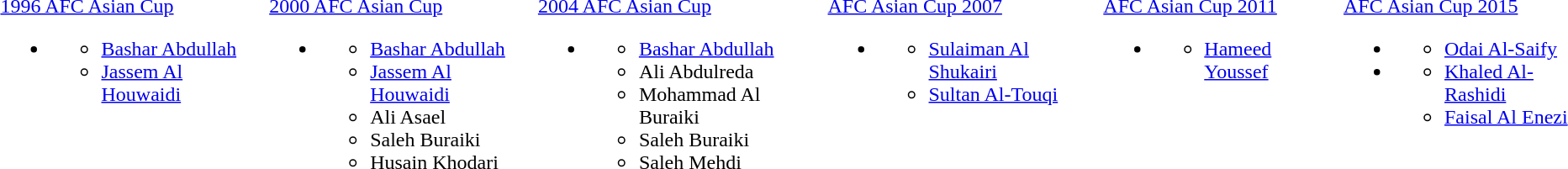<table>
<tr style="vertical-align: top;">
<td><br><a href='#'>1996 AFC Asian Cup</a><ul><li><ul><li><a href='#'>Bashar Abdullah</a></li><li><a href='#'>Jassem Al Houwaidi</a></li></ul></li></ul></td>
<td></td>
<td><br><a href='#'>2000 AFC Asian Cup</a><ul><li><ul><li><a href='#'>Bashar Abdullah</a></li><li><a href='#'>Jassem Al Houwaidi</a></li><li>Ali Asael</li><li>Saleh Buraiki</li><li>Husain Khodari</li></ul></li></ul></td>
<td></td>
<td><br><a href='#'>2004 AFC Asian Cup</a><ul><li><ul><li><a href='#'>Bashar Abdullah</a></li><li>Ali Abdulreda</li><li>Mohammad Al Buraiki</li><li>Saleh Buraiki</li><li>Saleh Mehdi</li></ul></li></ul></td>
<td></td>
<td><br><a href='#'>AFC Asian Cup 2007</a><ul><li><ul><li><a href='#'>Sulaiman Al Shukairi</a></li><li><a href='#'>Sultan Al-Touqi</a></li></ul></li></ul></td>
<td></td>
<td><br><a href='#'>AFC Asian Cup 2011</a><ul><li><ul><li><a href='#'>Hameed Youssef</a></li></ul></li></ul></td>
<td></td>
<td><br><a href='#'>AFC Asian Cup 2015</a><ul><li><ul><li><a href='#'>Odai Al-Saify</a></li></ul></li><li><ul><li><a href='#'>Khaled Al-Rashidi</a></li><li><a href='#'>Faisal Al Enezi</a></li></ul></li></ul></td>
</tr>
</table>
